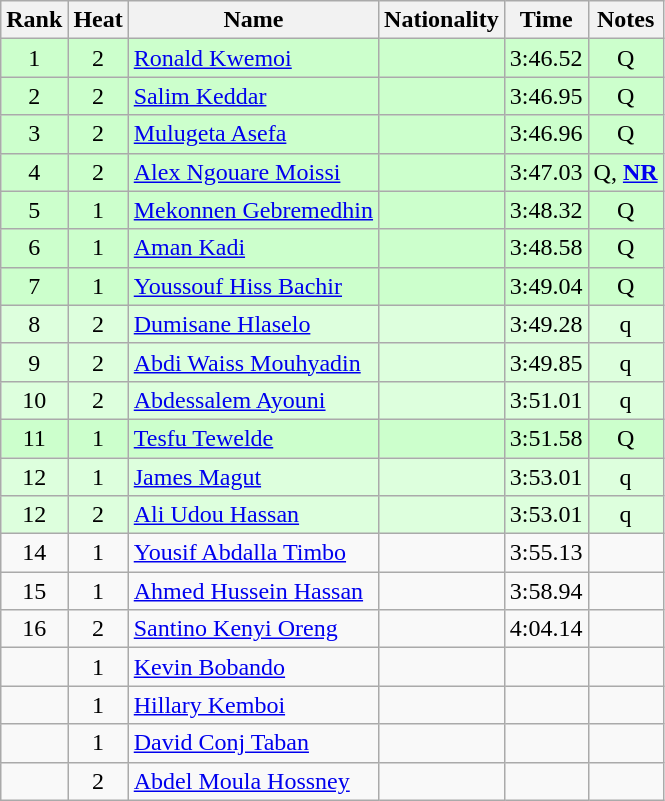<table class="wikitable sortable" style="text-align:center">
<tr>
<th>Rank</th>
<th>Heat</th>
<th>Name</th>
<th>Nationality</th>
<th>Time</th>
<th>Notes</th>
</tr>
<tr bgcolor=ccffcc>
<td>1</td>
<td>2</td>
<td align=left><a href='#'>Ronald Kwemoi</a></td>
<td align=left></td>
<td>3:46.52</td>
<td>Q</td>
</tr>
<tr bgcolor=ccffcc>
<td>2</td>
<td>2</td>
<td align=left><a href='#'>Salim Keddar</a></td>
<td align=left></td>
<td>3:46.95</td>
<td>Q</td>
</tr>
<tr bgcolor=ccffcc>
<td>3</td>
<td>2</td>
<td align=left><a href='#'>Mulugeta Asefa</a></td>
<td align=left></td>
<td>3:46.96</td>
<td>Q</td>
</tr>
<tr bgcolor=ccffcc>
<td>4</td>
<td>2</td>
<td align=left><a href='#'>Alex Ngouare Moissi</a></td>
<td align=left></td>
<td>3:47.03</td>
<td>Q, <strong><a href='#'>NR</a></strong></td>
</tr>
<tr bgcolor=ccffcc>
<td>5</td>
<td>1</td>
<td align=left><a href='#'>Mekonnen Gebremedhin</a></td>
<td align=left></td>
<td>3:48.32</td>
<td>Q</td>
</tr>
<tr bgcolor=ccffcc>
<td>6</td>
<td>1</td>
<td align=left><a href='#'>Aman Kadi</a></td>
<td align=left></td>
<td>3:48.58</td>
<td>Q</td>
</tr>
<tr bgcolor=ccffcc>
<td>7</td>
<td>1</td>
<td align=left><a href='#'>Youssouf Hiss Bachir</a></td>
<td align=left></td>
<td>3:49.04</td>
<td>Q</td>
</tr>
<tr bgcolor=ddffdd>
<td>8</td>
<td>2</td>
<td align=left><a href='#'>Dumisane Hlaselo</a></td>
<td align=left></td>
<td>3:49.28</td>
<td>q</td>
</tr>
<tr bgcolor=ddffdd>
<td>9</td>
<td>2</td>
<td align=left><a href='#'>Abdi Waiss Mouhyadin</a></td>
<td align=left></td>
<td>3:49.85</td>
<td>q</td>
</tr>
<tr bgcolor=ddffdd>
<td>10</td>
<td>2</td>
<td align=left><a href='#'>Abdessalem Ayouni</a></td>
<td align=left></td>
<td>3:51.01</td>
<td>q</td>
</tr>
<tr bgcolor=ccffcc>
<td>11</td>
<td>1</td>
<td align=left><a href='#'>Tesfu Tewelde</a></td>
<td align=left></td>
<td>3:51.58</td>
<td>Q</td>
</tr>
<tr bgcolor=ddffdd>
<td>12</td>
<td>1</td>
<td align=left><a href='#'>James Magut</a></td>
<td align=left></td>
<td>3:53.01</td>
<td>q</td>
</tr>
<tr bgcolor=ddffdd>
<td>12</td>
<td>2</td>
<td align=left><a href='#'>Ali Udou Hassan</a></td>
<td align=left></td>
<td>3:53.01</td>
<td>q</td>
</tr>
<tr>
<td>14</td>
<td>1</td>
<td align=left><a href='#'>Yousif Abdalla Timbo</a></td>
<td align=left></td>
<td>3:55.13</td>
<td></td>
</tr>
<tr>
<td>15</td>
<td>1</td>
<td align=left><a href='#'>Ahmed Hussein Hassan</a></td>
<td align=left></td>
<td>3:58.94</td>
<td></td>
</tr>
<tr>
<td>16</td>
<td>2</td>
<td align=left><a href='#'>Santino Kenyi Oreng</a></td>
<td align=left></td>
<td>4:04.14</td>
<td></td>
</tr>
<tr>
<td></td>
<td>1</td>
<td align=left><a href='#'>Kevin Bobando</a></td>
<td align=left></td>
<td></td>
<td></td>
</tr>
<tr>
<td></td>
<td>1</td>
<td align=left><a href='#'>Hillary Kemboi</a></td>
<td align=left></td>
<td></td>
<td></td>
</tr>
<tr>
<td></td>
<td>1</td>
<td align=left><a href='#'>David Conj Taban</a></td>
<td align=left></td>
<td></td>
<td></td>
</tr>
<tr>
<td></td>
<td>2</td>
<td align=left><a href='#'>Abdel Moula Hossney</a></td>
<td align=left></td>
<td></td>
<td></td>
</tr>
</table>
